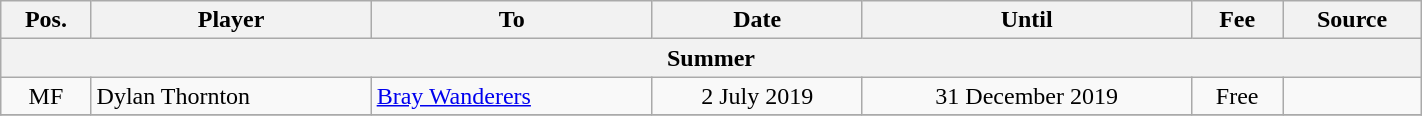<table class="wikitable" style="text-align:center;width:75%;">
<tr>
<th>Pos.</th>
<th>Player</th>
<th>To</th>
<th>Date</th>
<th>Until</th>
<th>Fee</th>
<th>Source</th>
</tr>
<tr>
<th colspan=8>Summer</th>
</tr>
<tr>
<td>MF</td>
<td align=left> Dylan Thornton</td>
<td align=left> <a href='#'>Bray Wanderers</a></td>
<td>2 July 2019</td>
<td>31 December 2019</td>
<td>Free</td>
<td></td>
</tr>
<tr>
</tr>
</table>
